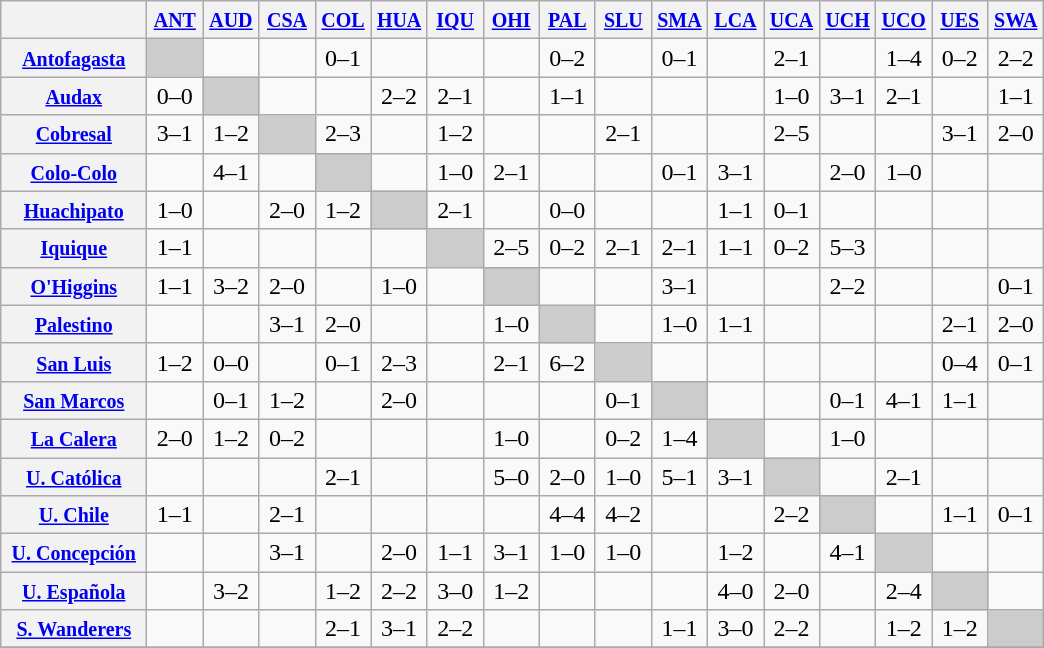<table class="wikitable" style="text-align:center">
<tr>
<th width="90"> </th>
<th width="30"><small><a href='#'>ANT</a></small></th>
<th width="30"><small><a href='#'>AUD</a></small></th>
<th width="30"><small><a href='#'>CSA</a></small></th>
<th width="30"><small><a href='#'>COL</a></small></th>
<th width="30"><small><a href='#'>HUA</a></small></th>
<th width="30"><small><a href='#'>IQU</a></small></th>
<th width="30"><small><a href='#'>OHI</a></small></th>
<th width="30"><small><a href='#'>PAL</a></small></th>
<th width="30"><small><a href='#'>SLU</a></small></th>
<th width="30"><small><a href='#'>SMA</a></small></th>
<th width="30"><small><a href='#'>LCA</a></small></th>
<th width="30"><small><a href='#'>UCA</a></small></th>
<th width="30"><small><a href='#'>UCH</a></small></th>
<th width="30"><small><a href='#'>UCO</a></small></th>
<th width="30"><small><a href='#'>UES</a></small></th>
<th width="30"><small><a href='#'>SWA</a></small></th>
</tr>
<tr>
<th><small><a href='#'>Antofagasta</a></small></th>
<td bgcolor="#CCCCCC"></td>
<td></td>
<td></td>
<td>0–1</td>
<td></td>
<td></td>
<td></td>
<td>0–2</td>
<td></td>
<td>0–1</td>
<td></td>
<td>2–1</td>
<td></td>
<td>1–4</td>
<td>0–2</td>
<td>2–2</td>
</tr>
<tr>
<th><small><a href='#'>Audax</a></small></th>
<td>0–0</td>
<td bgcolor="#CCCCCC"></td>
<td></td>
<td></td>
<td>2–2</td>
<td>2–1</td>
<td></td>
<td>1–1</td>
<td></td>
<td></td>
<td></td>
<td>1–0</td>
<td>3–1</td>
<td>2–1</td>
<td></td>
<td>1–1</td>
</tr>
<tr>
<th><small><a href='#'>Cobresal</a></small></th>
<td>3–1</td>
<td>1–2</td>
<td bgcolor="#CCCCCC"></td>
<td>2–3</td>
<td></td>
<td>1–2</td>
<td></td>
<td></td>
<td>2–1</td>
<td></td>
<td></td>
<td>2–5</td>
<td></td>
<td></td>
<td>3–1</td>
<td>2–0</td>
</tr>
<tr>
<th><small><a href='#'>Colo-Colo</a></small></th>
<td></td>
<td>4–1</td>
<td></td>
<td bgcolor="#CCCCCC"></td>
<td></td>
<td>1–0</td>
<td>2–1</td>
<td></td>
<td></td>
<td>0–1</td>
<td>3–1</td>
<td></td>
<td>2–0</td>
<td>1–0</td>
<td></td>
<td></td>
</tr>
<tr>
<th><small><a href='#'>Huachipato</a></small></th>
<td>1–0</td>
<td></td>
<td>2–0</td>
<td>1–2</td>
<td bgcolor="#CCCCCC"></td>
<td>2–1</td>
<td></td>
<td>0–0</td>
<td></td>
<td></td>
<td>1–1</td>
<td>0–1</td>
<td></td>
<td></td>
<td></td>
<td></td>
</tr>
<tr>
<th><small><a href='#'>Iquique</a></small></th>
<td>1–1</td>
<td></td>
<td></td>
<td></td>
<td></td>
<td bgcolor="#CCCCCC"></td>
<td>2–5</td>
<td>0–2</td>
<td>2–1</td>
<td>2–1</td>
<td>1–1</td>
<td>0–2</td>
<td>5–3</td>
<td></td>
<td></td>
<td></td>
</tr>
<tr>
<th><small><a href='#'>O'Higgins</a></small></th>
<td>1–1</td>
<td>3–2</td>
<td>2–0</td>
<td></td>
<td>1–0</td>
<td></td>
<td bgcolor="#CCCCCC"></td>
<td></td>
<td></td>
<td>3–1</td>
<td></td>
<td></td>
<td>2–2</td>
<td></td>
<td></td>
<td>0–1</td>
</tr>
<tr>
<th><small><a href='#'>Palestino</a></small></th>
<td></td>
<td></td>
<td>3–1</td>
<td>2–0</td>
<td></td>
<td></td>
<td>1–0</td>
<td bgcolor="#CCCCCC"></td>
<td></td>
<td>1–0</td>
<td>1–1</td>
<td></td>
<td></td>
<td></td>
<td>2–1</td>
<td>2–0</td>
</tr>
<tr>
<th><small><a href='#'>San Luis</a></small></th>
<td>1–2</td>
<td>0–0</td>
<td></td>
<td>0–1</td>
<td>2–3</td>
<td></td>
<td>2–1</td>
<td>6–2</td>
<td bgcolor="#CCCCCC"></td>
<td></td>
<td></td>
<td></td>
<td></td>
<td></td>
<td>0–4</td>
<td>0–1</td>
</tr>
<tr>
<th><small><a href='#'>San Marcos</a></small></th>
<td></td>
<td>0–1</td>
<td>1–2</td>
<td></td>
<td>2–0</td>
<td></td>
<td></td>
<td></td>
<td>0–1</td>
<td bgcolor="#CCCCCC"></td>
<td></td>
<td></td>
<td>0–1</td>
<td>4–1</td>
<td>1–1</td>
<td></td>
</tr>
<tr>
<th><small><a href='#'>La Calera</a></small></th>
<td>2–0</td>
<td>1–2</td>
<td>0–2</td>
<td></td>
<td></td>
<td></td>
<td>1–0</td>
<td></td>
<td>0–2</td>
<td>1–4</td>
<td bgcolor="#CCCCCC"></td>
<td></td>
<td>1–0</td>
<td></td>
<td></td>
<td></td>
</tr>
<tr>
<th><small><a href='#'>U. Católica</a></small></th>
<td></td>
<td></td>
<td></td>
<td>2–1</td>
<td></td>
<td></td>
<td>5–0</td>
<td>2–0</td>
<td>1–0</td>
<td>5–1</td>
<td>3–1</td>
<td bgcolor="#CCCCCC"></td>
<td></td>
<td>2–1</td>
<td></td>
<td></td>
</tr>
<tr>
<th><small><a href='#'>U. Chile</a></small></th>
<td>1–1</td>
<td></td>
<td>2–1</td>
<td></td>
<td></td>
<td></td>
<td></td>
<td>4–4</td>
<td>4–2</td>
<td></td>
<td></td>
<td>2–2</td>
<td bgcolor="#CCCCCC"></td>
<td></td>
<td>1–1</td>
<td>0–1</td>
</tr>
<tr>
<th><small><a href='#'>U. Concepción</a></small></th>
<td></td>
<td></td>
<td>3–1</td>
<td></td>
<td>2–0</td>
<td>1–1</td>
<td>3–1</td>
<td>1–0</td>
<td>1–0</td>
<td></td>
<td>1–2</td>
<td></td>
<td>4–1</td>
<td bgcolor="#CCCCCC"></td>
<td></td>
<td></td>
</tr>
<tr>
<th><small><a href='#'>U. Española</a></small></th>
<td></td>
<td>3–2</td>
<td></td>
<td>1–2</td>
<td>2–2</td>
<td>3–0</td>
<td>1–2</td>
<td></td>
<td></td>
<td></td>
<td>4–0</td>
<td>2–0</td>
<td></td>
<td>2–4</td>
<td bgcolor="#CCCCCC"></td>
<td></td>
</tr>
<tr>
<th><small><a href='#'>S. Wanderers</a></small></th>
<td></td>
<td></td>
<td></td>
<td>2–1</td>
<td>3–1</td>
<td>2–2</td>
<td></td>
<td></td>
<td></td>
<td>1–1</td>
<td>3–0</td>
<td>2–2</td>
<td></td>
<td>1–2</td>
<td>1–2</td>
<td bgcolor="#CCCCCC"></td>
</tr>
<tr>
</tr>
</table>
